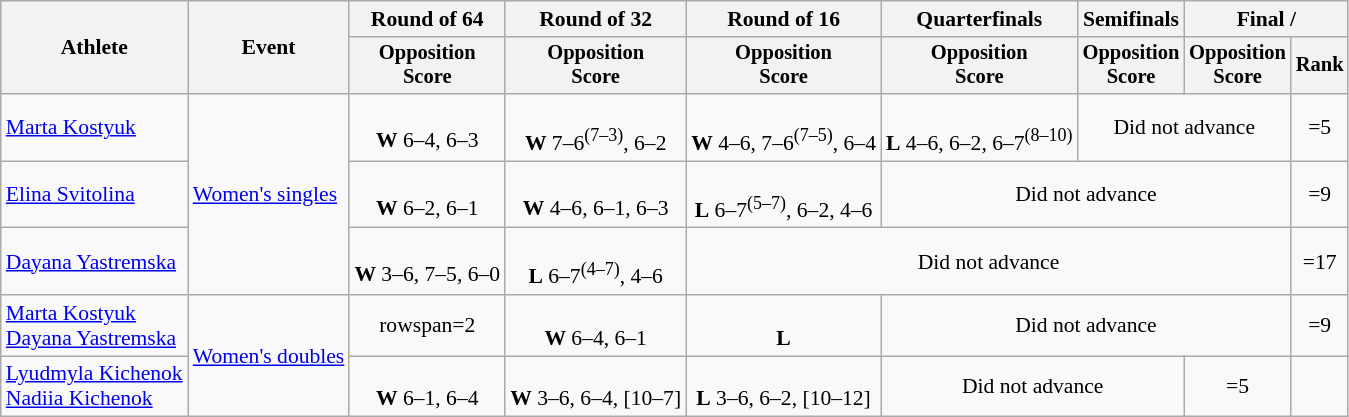<table class=wikitable style="font-size:90%">
<tr>
<th rowspan="2">Athlete</th>
<th rowspan="2">Event</th>
<th>Round of 64</th>
<th>Round of 32</th>
<th>Round of 16</th>
<th>Quarterfinals</th>
<th>Semifinals</th>
<th colspan=2>Final / </th>
</tr>
<tr style="font-size:95%">
<th>Opposition<br>Score</th>
<th>Opposition<br>Score</th>
<th>Opposition<br>Score</th>
<th>Opposition<br>Score</th>
<th>Opposition<br>Score</th>
<th>Opposition<br>Score</th>
<th>Rank</th>
</tr>
<tr align=center>
<td align=left><a href='#'>Marta Kostyuk</a></td>
<td align=left rowspan=3><a href='#'>Women's singles</a></td>
<td><br><strong>W</strong> 6–4, 6–3</td>
<td><br><strong>W</strong> 7–6<sup>(7–3)</sup>, 6–2</td>
<td><br><strong>W</strong> 4–6, 7–6<sup>(7–5)</sup>, 6–4</td>
<td><br><strong>L</strong> 4–6, 6–2, 6–7<sup>(8–10)</sup></td>
<td colspan=2>Did not advance</td>
<td>=5</td>
</tr>
<tr align=center>
<td align=left><a href='#'>Elina Svitolina</a></td>
<td><br><strong>W</strong> 6–2, 6–1</td>
<td><br><strong>W</strong> 4–6, 6–1, 6–3</td>
<td><br><strong>L</strong> 6–7<sup>(5–7)</sup>, 6–2, 4–6</td>
<td colspan=3>Did not advance</td>
<td>=9</td>
</tr>
<tr align=center>
<td align=left><a href='#'>Dayana Yastremska</a></td>
<td><br><strong>W</strong> 3–6, 7–5, 6–0</td>
<td><br><strong>L</strong> 6–7<sup>(4–7)</sup>, 4–6</td>
<td colspan=4>Did not advance</td>
<td>=17</td>
</tr>
<tr align=center>
<td align=left><a href='#'>Marta Kostyuk</a><br><a href='#'>Dayana Yastremska</a></td>
<td align=left rowspan=2><a href='#'>Women's doubles</a></td>
<td>rowspan=2 </td>
<td><br><strong>W</strong> 6–4, 6–1</td>
<td><br><strong>L</strong> </td>
<td colspan=3>Did not advance</td>
<td>=9</td>
</tr>
<tr align=center>
<td align=left><a href='#'>Lyudmyla Kichenok</a><br><a href='#'>Nadiia Kichenok</a></td>
<td><br><strong>W</strong> 6–1, 6–4</td>
<td><br><strong>W</strong> 3–6, 6–4, [10–7]</td>
<td><br><strong>L</strong> 3–6, 6–2, [10–12]</td>
<td colspan=2>Did not advance</td>
<td>=5</td>
</tr>
</table>
